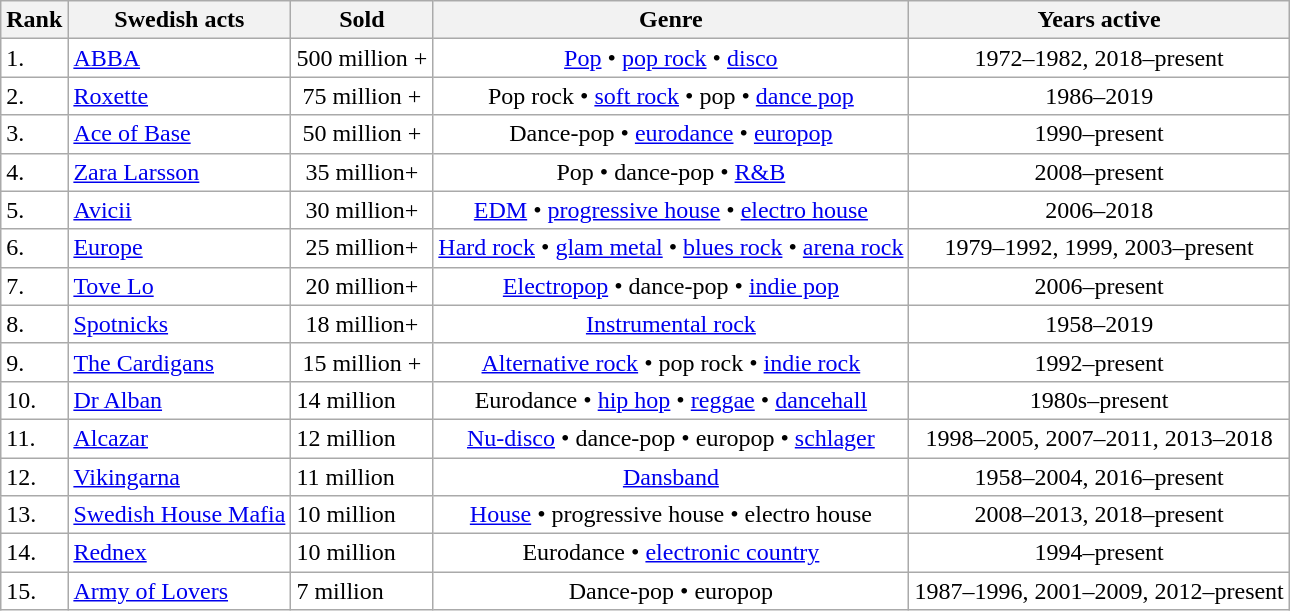<table class="wikitable" ! style="background:#fff">
<tr>
<th style="text-align:center;">Rank</th>
<th style="text-align:center;">Swedish acts</th>
<th style="text-align:center;">Sold</th>
<th style="text-align:center;">Genre</th>
<th style="text-align:center;">Years active</th>
</tr>
<tr>
<td align="left">1.</td>
<td align="left"><a href='#'>ABBA</a></td>
<td style="text-align:center;">500 million +</td>
<td style="text-align:center;"><a href='#'>Pop</a> • <a href='#'>pop rock</a> • <a href='#'>disco</a></td>
<td style="text-align:center;">1972–1982, 2018–present</td>
</tr>
<tr>
<td align="left">2.</td>
<td align="left"><a href='#'>Roxette</a></td>
<td style="text-align:center;">75 million +</td>
<td style="text-align:center;">Pop rock • <a href='#'>soft rock</a> • pop • <a href='#'>dance pop</a></td>
<td style="text-align:center;">1986–2019</td>
</tr>
<tr>
<td align="left">3.</td>
<td align="left"><a href='#'>Ace of Base</a></td>
<td style="text-align:center;">50 million +</td>
<td style="text-align:center;">Dance-pop • <a href='#'>eurodance</a> • <a href='#'>europop</a></td>
<td style="text-align:center;">1990–present</td>
</tr>
<tr>
<td align="left">4.</td>
<td align="left"><a href='#'>Zara Larsson</a></td>
<td style="text-align:center;">35 million+</td>
<td style="text-align:center;">Pop • dance-pop • <a href='#'>R&B</a></td>
<td style="text-align:center;">2008–present</td>
</tr>
<tr>
<td align="left">5.</td>
<td align="left"><a href='#'>Avicii</a></td>
<td style="text-align:center;">30 million+</td>
<td style="text-align:center;"><a href='#'>EDM</a> • <a href='#'>progressive house</a> • <a href='#'>electro house</a></td>
<td style="text-align:center;">2006–2018</td>
</tr>
<tr>
<td align="left">6.</td>
<td align="left"><a href='#'>Europe</a></td>
<td style="text-align:center;">25 million+</td>
<td style="text-align:center;"><a href='#'>Hard rock</a> • <a href='#'>glam metal</a> • <a href='#'>blues rock</a> • <a href='#'>arena rock</a></td>
<td style="text-align:center;">1979–1992, 1999, 2003–present</td>
</tr>
<tr>
<td align="left">7.</td>
<td align="left"><a href='#'>Tove Lo</a></td>
<td style="text-align:center;">20 million+</td>
<td style="text-align:center;"><a href='#'>Electropop</a> • dance-pop • <a href='#'>indie pop</a></td>
<td style="text-align:center;">2006–present</td>
</tr>
<tr>
<td align="left">8.</td>
<td align="left"><a href='#'>Spotnicks</a></td>
<td style="text-align:center;">18 million+</td>
<td style="text-align:center;"><a href='#'>Instrumental rock</a></td>
<td style="text-align:center;">1958–2019</td>
</tr>
<tr>
<td align="left">9.</td>
<td align="left"><a href='#'>The Cardigans</a></td>
<td style="text-align:center;">15 million +</td>
<td style="text-align:center;"><a href='#'>Alternative rock</a> • pop rock • <a href='#'>indie rock</a></td>
<td style="text-align:center;">1992–present</td>
</tr>
<tr>
<td align="left">10.</td>
<td align="left"><a href='#'>Dr Alban</a></td>
<td>14	million</td>
<td style="text-align:center;">Eurodance • <a href='#'>hip hop</a> • <a href='#'>reggae</a> • <a href='#'>dancehall</a></td>
<td style="text-align:center;">1980s–present</td>
</tr>
<tr>
<td align="left">11.</td>
<td><a href='#'>Alcazar</a></td>
<td>12	million</td>
<td style="text-align:center;"><a href='#'>Nu-disco</a> • dance-pop • europop • <a href='#'>schlager</a></td>
<td style="text-align:center;">1998–2005, 2007–2011, 2013–2018</td>
</tr>
<tr>
<td align="left">12.</td>
<td><a href='#'>Vikingarna</a></td>
<td>11	million</td>
<td style="text-align:center;"><a href='#'>Dansband</a></td>
<td style="text-align:center;">1958–2004, 2016–present</td>
</tr>
<tr>
<td align="left">13.</td>
<td><a href='#'>Swedish House Mafia</a></td>
<td>10	million</td>
<td style="text-align:center;"><a href='#'>House</a> • progressive house • electro house</td>
<td style="text-align:center;">2008–2013, 2018–present</td>
</tr>
<tr>
<td align="left">14.</td>
<td><a href='#'>Rednex</a></td>
<td>10	million</td>
<td style="text-align:center;">Eurodance • <a href='#'>electronic country</a></td>
<td style="text-align:center;">1994–present</td>
</tr>
<tr>
<td align="left">15.</td>
<td><a href='#'>Army of Lovers</a></td>
<td>7 million</td>
<td style="text-align:center;">Dance-pop • europop</td>
<td style="text-align:center;">1987–1996, 2001–2009, 2012–present<br></td>
</tr>
</table>
